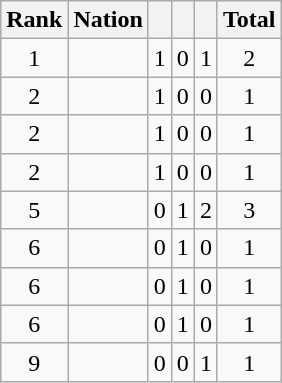<table class="wikitable" style="text-align:center">
<tr>
<th>Rank</th>
<th>Nation</th>
<th></th>
<th></th>
<th></th>
<th>Total</th>
</tr>
<tr>
<td>1</td>
<td align="left"></td>
<td>1</td>
<td>0</td>
<td>1</td>
<td>2</td>
</tr>
<tr>
<td>2</td>
<td align="left"></td>
<td>1</td>
<td>0</td>
<td>0</td>
<td>1</td>
</tr>
<tr>
<td>2</td>
<td align="left"></td>
<td>1</td>
<td>0</td>
<td>0</td>
<td>1</td>
</tr>
<tr>
<td>2</td>
<td align="left"></td>
<td>1</td>
<td>0</td>
<td>0</td>
<td>1</td>
</tr>
<tr>
<td>5</td>
<td align="left"></td>
<td>0</td>
<td>1</td>
<td>2</td>
<td>3</td>
</tr>
<tr>
<td>6</td>
<td align="left"></td>
<td>0</td>
<td>1</td>
<td>0</td>
<td>1</td>
</tr>
<tr>
<td>6</td>
<td align="left"></td>
<td>0</td>
<td>1</td>
<td>0</td>
<td>1</td>
</tr>
<tr>
<td>6</td>
<td align="left"></td>
<td>0</td>
<td>1</td>
<td>0</td>
<td>1</td>
</tr>
<tr>
<td>9</td>
<td align="left"></td>
<td>0</td>
<td>0</td>
<td>1</td>
<td>1</td>
</tr>
</table>
